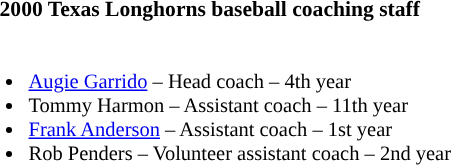<table class="toccolours" style="border-collapse:collapse; font-size:90%;">
<tr>
<th colspan=9>2000 Texas Longhorns baseball coaching staff</th>
</tr>
<tr>
<td style="text-align: left;font-size: 95%;" valign="top"><br><ul><li><a href='#'>Augie Garrido</a> – Head coach – 4th year</li><li>Tommy Harmon – Assistant coach – 11th year</li><li><a href='#'>Frank Anderson</a> – Assistant coach – 1st year</li><li>Rob Penders – Volunteer assistant coach – 2nd year</li></ul></td>
</tr>
</table>
